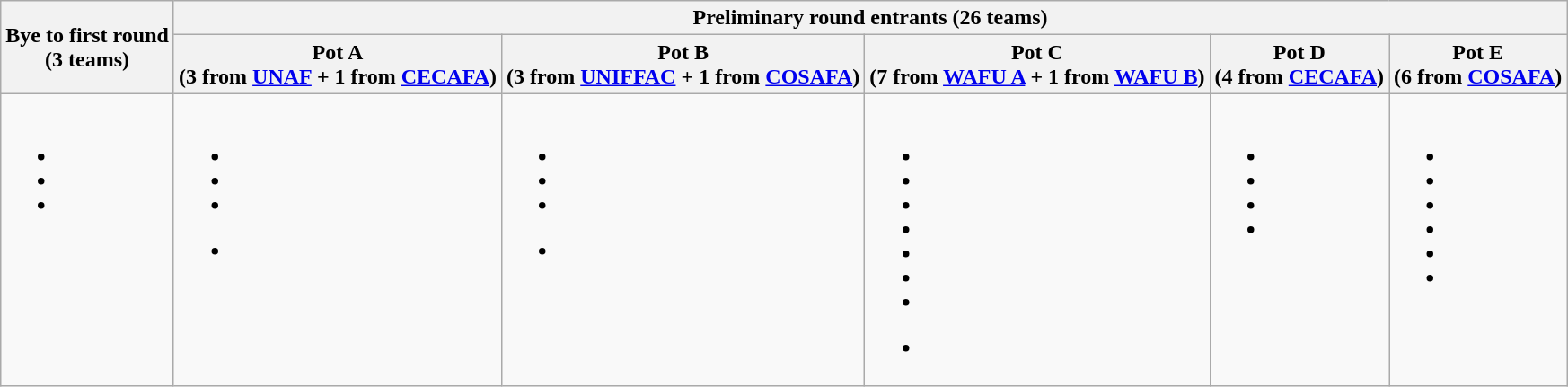<table class="wikitable">
<tr>
<th rowspan=2>Bye to first round<br>(3 teams)</th>
<th colspan=5>Preliminary round entrants (26 teams)</th>
</tr>
<tr>
<th>Pot A<br>(3 from <a href='#'>UNAF</a> + 1 from <a href='#'>CECAFA</a>)</th>
<th>Pot B<br>(3 from <a href='#'>UNIFFAC</a> + 1 from <a href='#'>COSAFA</a>)</th>
<th>Pot C<br>(7 from <a href='#'>WAFU A</a> + 1 from <a href='#'>WAFU B</a>)</th>
<th>Pot D<br>(4 from <a href='#'>CECAFA</a>)</th>
<th>Pot E<br>(6 from <a href='#'>COSAFA</a>)</th>
</tr>
<tr>
<td valign=top><br><ul><li></li><li></li><li></li></ul></td>
<td valign=top><br><ul><li></li><li></li><li></li></ul><ul><li></li></ul></td>
<td valign=top><br><ul><li></li><li></li><li></li></ul><ul><li></li></ul></td>
<td valign=top><br><ul><li></li><li></li><li></li><li></li><li></li><li></li><li></li></ul><ul><li></li></ul></td>
<td valign=top><br><ul><li></li><li></li><li></li><li></li></ul></td>
<td valign=top><br><ul><li></li><li></li><li></li><li></li><li></li><li></li></ul></td>
</tr>
</table>
